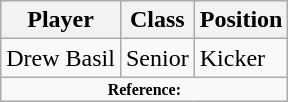<table class="wikitable" border="1">
<tr>
<th>Player</th>
<th>Class</th>
<th>Position</th>
</tr>
<tr>
<td>Drew Basil</td>
<td>Senior</td>
<td>Kicker</td>
</tr>
<tr>
<td colspan="3" style="font-size: 8pt" align="center"><strong>Reference:</strong></td>
</tr>
</table>
